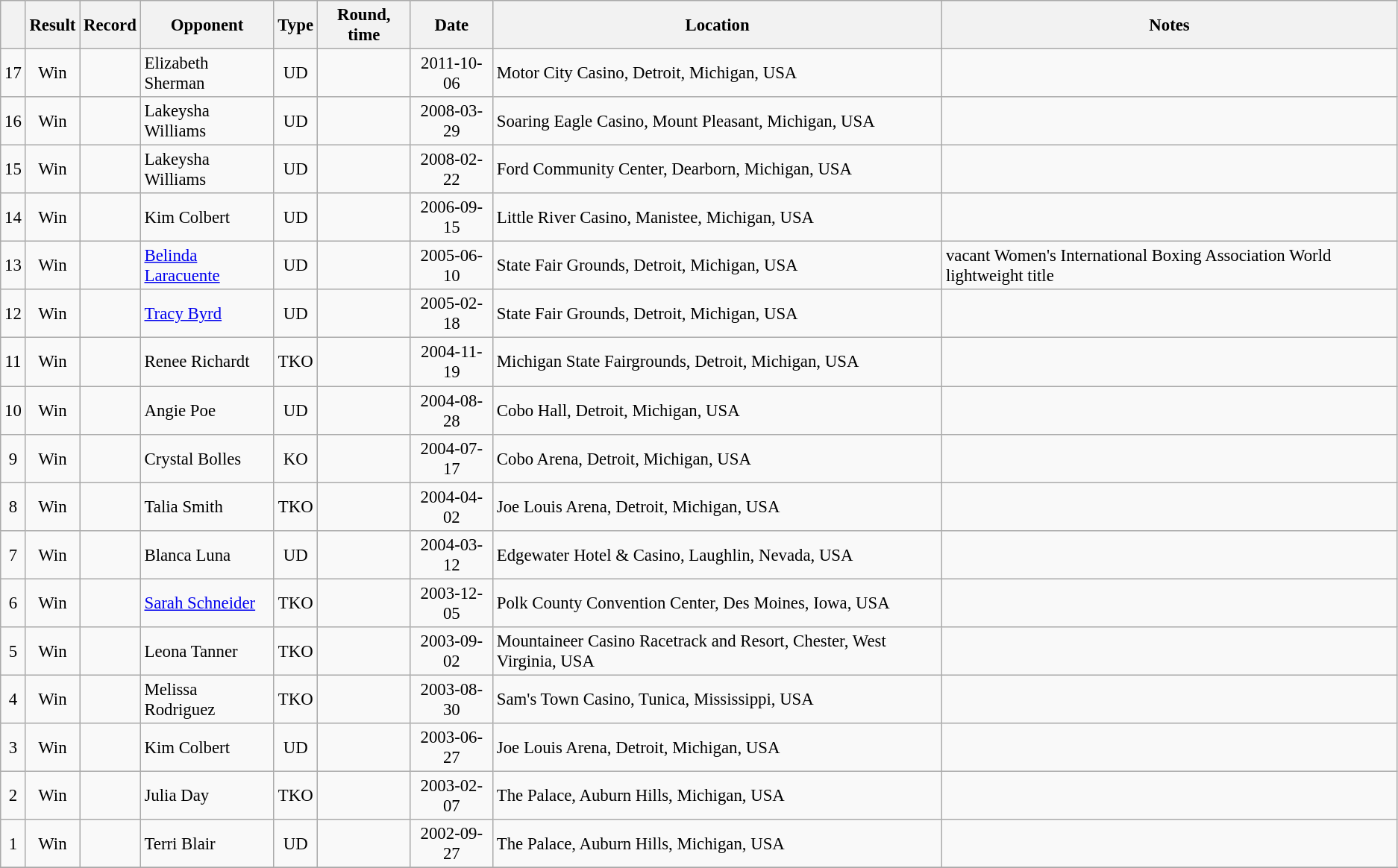<table class="wikitable" style="text-align:center; font-size:95%">
<tr>
<th></th>
<th>Result</th>
<th>Record</th>
<th>Opponent</th>
<th>Type</th>
<th>Round, time</th>
<th>Date</th>
<th>Location</th>
<th>Notes</th>
</tr>
<tr>
<td>17</td>
<td>Win</td>
<td></td>
<td style="text-align:left;">Elizabeth Sherman</td>
<td>UD</td>
<td></td>
<td>2011-10-06</td>
<td style="text-align:left;">Motor City Casino, Detroit, Michigan, USA</td>
<td style="text-align:left;"></td>
</tr>
<tr>
<td>16</td>
<td>Win</td>
<td></td>
<td style="text-align:left;">Lakeysha Williams</td>
<td>UD</td>
<td></td>
<td>2008-03-29</td>
<td style="text-align:left;">Soaring Eagle Casino, Mount Pleasant, Michigan, USA</td>
<td style="text-align:left;"></td>
</tr>
<tr>
<td>15</td>
<td>Win</td>
<td></td>
<td style="text-align:left;">Lakeysha Williams</td>
<td>UD</td>
<td></td>
<td>2008-02-22</td>
<td style="text-align:left;">Ford Community Center, Dearborn, Michigan, USA</td>
<td style="text-align:left;"></td>
</tr>
<tr>
<td>14</td>
<td>Win</td>
<td></td>
<td style="text-align:left;">Kim Colbert</td>
<td>UD</td>
<td></td>
<td>2006-09-15</td>
<td style="text-align:left;">Little River Casino, Manistee, Michigan, USA</td>
<td style="text-align:left;"></td>
</tr>
<tr>
<td>13</td>
<td>Win</td>
<td></td>
<td style="text-align:left;"> <a href='#'>Belinda Laracuente</a></td>
<td>UD</td>
<td></td>
<td>2005-06-10</td>
<td style="text-align:left;">State Fair Grounds, Detroit, Michigan, USA</td>
<td style="text-align:left;">vacant Women's International Boxing Association World lightweight title</td>
</tr>
<tr>
<td>12</td>
<td>Win</td>
<td></td>
<td style="text-align:left;"><a href='#'>Tracy Byrd</a></td>
<td>UD</td>
<td></td>
<td>2005-02-18</td>
<td style="text-align:left;">State Fair Grounds, Detroit, Michigan, USA</td>
<td style="text-align:left;"></td>
</tr>
<tr>
<td>11</td>
<td>Win</td>
<td></td>
<td style="text-align:left;">Renee Richardt</td>
<td>TKO</td>
<td></td>
<td>2004-11-19</td>
<td style="text-align:left;">Michigan State Fairgrounds, Detroit, Michigan, USA</td>
<td style="text-align:left;"></td>
</tr>
<tr>
<td>10</td>
<td>Win</td>
<td></td>
<td style="text-align:left;">Angie Poe</td>
<td>UD</td>
<td></td>
<td>2004-08-28</td>
<td style="text-align:left;">Cobo Hall, Detroit, Michigan, USA</td>
<td style="text-align:left;"></td>
</tr>
<tr>
<td>9</td>
<td>Win</td>
<td></td>
<td style="text-align:left;">Crystal Bolles</td>
<td>KO</td>
<td></td>
<td>2004-07-17</td>
<td style="text-align:left;">Cobo Arena, Detroit, Michigan, USA</td>
<td style="text-align:left;"></td>
</tr>
<tr>
<td>8</td>
<td>Win</td>
<td></td>
<td style="text-align:left;">Talia Smith</td>
<td>TKO</td>
<td></td>
<td>2004-04-02</td>
<td style="text-align:left;">Joe Louis Arena, Detroit, Michigan, USA</td>
<td style="text-align:left;"></td>
</tr>
<tr>
<td>7</td>
<td>Win</td>
<td></td>
<td style="text-align:left;">Blanca Luna</td>
<td>UD</td>
<td></td>
<td>2004-03-12</td>
<td style="text-align:left;">Edgewater Hotel & Casino, Laughlin, Nevada, USA</td>
<td style="text-align:left;"></td>
</tr>
<tr>
<td>6</td>
<td>Win</td>
<td></td>
<td style="text-align:left;"> <a href='#'>Sarah Schneider</a></td>
<td>TKO</td>
<td></td>
<td>2003-12-05</td>
<td style="text-align:left;">Polk County Convention Center, Des Moines, Iowa, USA</td>
<td style="text-align:left;"></td>
</tr>
<tr>
<td>5</td>
<td>Win</td>
<td></td>
<td style="text-align:left;">Leona Tanner</td>
<td>TKO</td>
<td></td>
<td>2003-09-02</td>
<td style="text-align:left;">Mountaineer Casino Racetrack and Resort, Chester, West Virginia, USA</td>
<td style="text-align:left;"></td>
</tr>
<tr>
<td>4</td>
<td>Win</td>
<td></td>
<td style="text-align:left;">Melissa Rodriguez</td>
<td>TKO</td>
<td></td>
<td>2003-08-30</td>
<td style="text-align:left;">Sam's Town Casino, Tunica, Mississippi, USA</td>
<td style="text-align:left;"></td>
</tr>
<tr>
<td>3</td>
<td>Win</td>
<td></td>
<td style="text-align:left;">Kim Colbert</td>
<td>UD</td>
<td></td>
<td>2003-06-27</td>
<td style="text-align:left;">Joe Louis Arena, Detroit, Michigan, USA</td>
<td style="text-align:left;"></td>
</tr>
<tr>
<td>2</td>
<td>Win</td>
<td></td>
<td style="text-align:left;">Julia Day</td>
<td>TKO</td>
<td></td>
<td>2003-02-07</td>
<td style="text-align:left;">The Palace, Auburn Hills, Michigan, USA</td>
<td style="text-align:left;"></td>
</tr>
<tr>
<td>1</td>
<td>Win</td>
<td></td>
<td style="text-align:left;">Terri Blair</td>
<td>UD</td>
<td></td>
<td>2002-09-27</td>
<td style="text-align:left;">The Palace, Auburn Hills, Michigan, USA</td>
<td style="text-align:left;"></td>
</tr>
<tr>
</tr>
</table>
